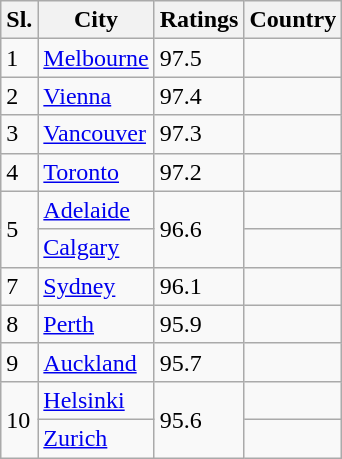<table class="wikitable">
<tr>
<th>Sl.</th>
<th>City</th>
<th>Ratings</th>
<th>Country</th>
</tr>
<tr>
<td>1</td>
<td><a href='#'>Melbourne</a></td>
<td>97.5</td>
<td></td>
</tr>
<tr>
<td>2</td>
<td><a href='#'>Vienna</a></td>
<td>97.4</td>
<td></td>
</tr>
<tr>
<td>3</td>
<td><a href='#'>Vancouver</a></td>
<td>97.3</td>
<td></td>
</tr>
<tr>
<td>4</td>
<td><a href='#'>Toronto</a></td>
<td>97.2</td>
<td></td>
</tr>
<tr>
<td rowspan=2>5</td>
<td><a href='#'>Adelaide</a></td>
<td rowspan=2>96.6</td>
<td></td>
</tr>
<tr>
<td><a href='#'>Calgary</a></td>
<td></td>
</tr>
<tr>
<td>7</td>
<td><a href='#'>Sydney</a></td>
<td>96.1</td>
<td></td>
</tr>
<tr>
<td>8</td>
<td><a href='#'>Perth</a></td>
<td>95.9</td>
<td></td>
</tr>
<tr>
<td>9</td>
<td><a href='#'>Auckland</a></td>
<td>95.7</td>
<td></td>
</tr>
<tr>
<td rowspan=2>10</td>
<td><a href='#'>Helsinki</a></td>
<td rowspan=2>95.6</td>
<td></td>
</tr>
<tr>
<td><a href='#'>Zurich</a></td>
<td></td>
</tr>
</table>
